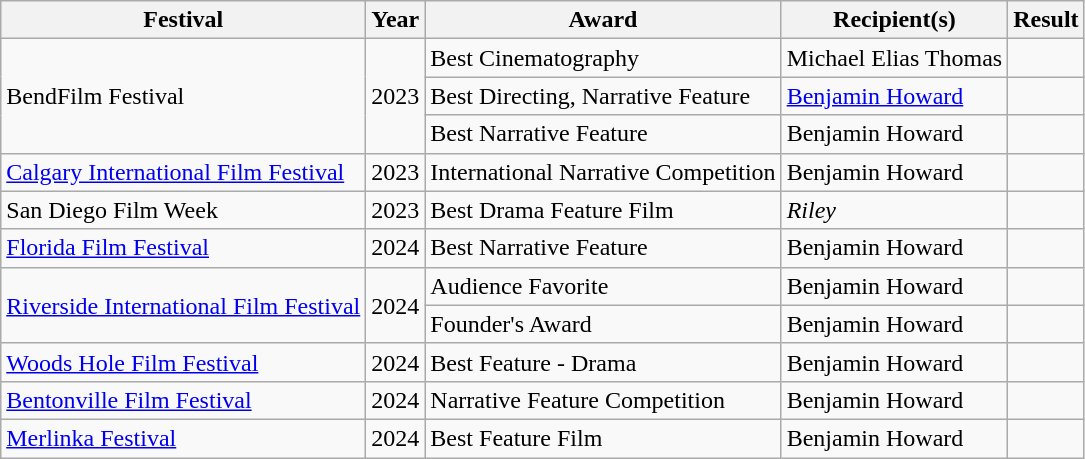<table class="wikitable">
<tr>
<th>Festival</th>
<th>Year</th>
<th>Award</th>
<th>Recipient(s)</th>
<th>Result</th>
</tr>
<tr>
<td rowspan="3">BendFilm Festival</td>
<td rowspan="3">2023</td>
<td>Best Cinematography</td>
<td>Michael Elias Thomas</td>
<td></td>
</tr>
<tr>
<td>Best Directing, Narrative Feature</td>
<td><a href='#'>Benjamin Howard</a></td>
<td></td>
</tr>
<tr>
<td>Best Narrative Feature</td>
<td>Benjamin Howard</td>
<td></td>
</tr>
<tr>
<td><a href='#'>Calgary International Film Festival</a></td>
<td>2023</td>
<td>International Narrative Competition</td>
<td>Benjamin Howard</td>
<td></td>
</tr>
<tr>
<td>San Diego Film Week</td>
<td>2023</td>
<td>Best Drama Feature Film</td>
<td><em>Riley</em></td>
<td></td>
</tr>
<tr>
<td><a href='#'>Florida Film Festival</a></td>
<td>2024</td>
<td>Best Narrative Feature</td>
<td>Benjamin Howard</td>
<td></td>
</tr>
<tr>
<td rowspan="2"><a href='#'>Riverside International Film Festival</a></td>
<td rowspan="2">2024</td>
<td>Audience Favorite</td>
<td>Benjamin Howard</td>
<td></td>
</tr>
<tr>
<td>Founder's Award</td>
<td>Benjamin Howard</td>
<td></td>
</tr>
<tr>
<td><a href='#'>Woods Hole Film Festival</a></td>
<td>2024</td>
<td>Best Feature - Drama</td>
<td>Benjamin Howard</td>
<td></td>
</tr>
<tr>
<td><a href='#'>Bentonville Film Festival</a></td>
<td>2024</td>
<td>Narrative Feature Competition</td>
<td>Benjamin Howard</td>
<td></td>
</tr>
<tr>
<td><a href='#'>Merlinka Festival</a></td>
<td>2024</td>
<td>Best Feature Film</td>
<td>Benjamin Howard</td>
<td></td>
</tr>
</table>
